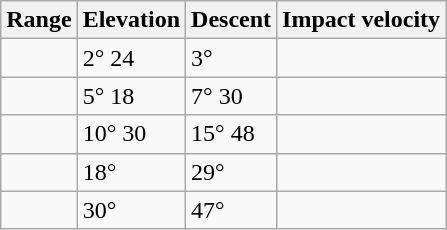<table class="wikitable">
<tr>
<th>Range</th>
<th>Elevation</th>
<th>Descent</th>
<th>Impact velocity</th>
</tr>
<tr>
<td></td>
<td>2° 24</td>
<td>3° </td>
<td></td>
</tr>
<tr>
<td></td>
<td>5° 18</td>
<td>7° 30</td>
<td></td>
</tr>
<tr>
<td></td>
<td>10° 30</td>
<td>15° 48</td>
<td></td>
</tr>
<tr>
<td></td>
<td>18° </td>
<td>29° </td>
<td></td>
</tr>
<tr>
<td></td>
<td>30° </td>
<td>47° </td>
<td></td>
</tr>
</table>
